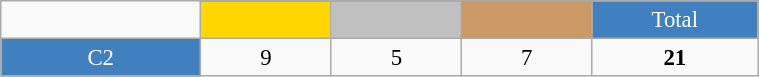<table class="wikitable"  style="font-size:95%; text-align:center; border:gray solid 1px; width:40%;">
<tr>
<td rowspan="2" style="width:3%;"></td>
</tr>
<tr>
<td style="width:2%;" bgcolor=gold></td>
<td style="width:2%;" bgcolor=silver></td>
<td style="width:2%;" bgcolor=cc9966></td>
<td style="width:2%; background-color:#4180be; color:white;">Total</td>
</tr>
<tr>
<td style="background-color:#4180be; color:white;">C2</td>
<td>9</td>
<td>5</td>
<td>7</td>
<td><strong>21</strong></td>
</tr>
</table>
